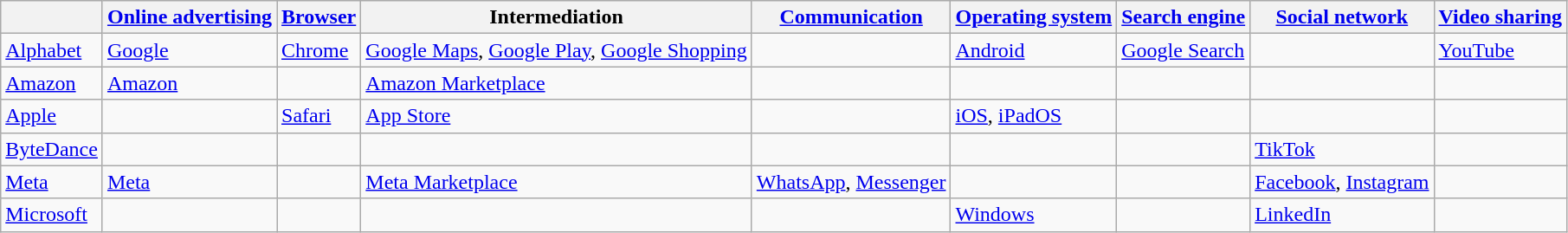<table class="wikitable">
<tr>
<th></th>
<th><a href='#'>Online advertising</a></th>
<th><a href='#'>Browser</a></th>
<th>Intermediation</th>
<th><a href='#'>Communication</a></th>
<th><a href='#'>Operating system</a></th>
<th><a href='#'>Search engine</a></th>
<th><a href='#'>Social network</a></th>
<th><a href='#'>Video sharing</a></th>
</tr>
<tr>
<td><a href='#'>Alphabet</a></td>
<td><a href='#'>Google</a></td>
<td><a href='#'>Chrome</a></td>
<td><a href='#'>Google Maps</a>, <a href='#'>Google Play</a>, <a href='#'>Google Shopping</a></td>
<td></td>
<td><a href='#'>Android</a></td>
<td><a href='#'>Google Search</a></td>
<td></td>
<td><a href='#'>YouTube</a></td>
</tr>
<tr>
<td><a href='#'>Amazon</a></td>
<td><a href='#'>Amazon</a></td>
<td></td>
<td><a href='#'>Amazon Marketplace</a></td>
<td></td>
<td></td>
<td></td>
<td></td>
<td></td>
</tr>
<tr>
<td><a href='#'>Apple</a></td>
<td></td>
<td><a href='#'>Safari</a></td>
<td><a href='#'>App Store</a></td>
<td></td>
<td><a href='#'>iOS</a>, <a href='#'>iPadOS</a></td>
<td></td>
<td></td>
<td></td>
</tr>
<tr>
<td><a href='#'>ByteDance</a></td>
<td></td>
<td></td>
<td></td>
<td></td>
<td></td>
<td></td>
<td><a href='#'>TikTok</a></td>
<td></td>
</tr>
<tr>
<td><a href='#'>Meta</a></td>
<td><a href='#'>Meta</a></td>
<td></td>
<td><a href='#'>Meta Marketplace</a></td>
<td><a href='#'>WhatsApp</a>, <a href='#'>Messenger</a></td>
<td></td>
<td></td>
<td><a href='#'>Facebook</a>, <a href='#'>Instagram</a></td>
<td></td>
</tr>
<tr>
<td><a href='#'>Microsoft</a></td>
<td></td>
<td></td>
<td></td>
<td></td>
<td><a href='#'>Windows</a></td>
<td></td>
<td><a href='#'>LinkedIn</a></td>
<td></td>
</tr>
</table>
